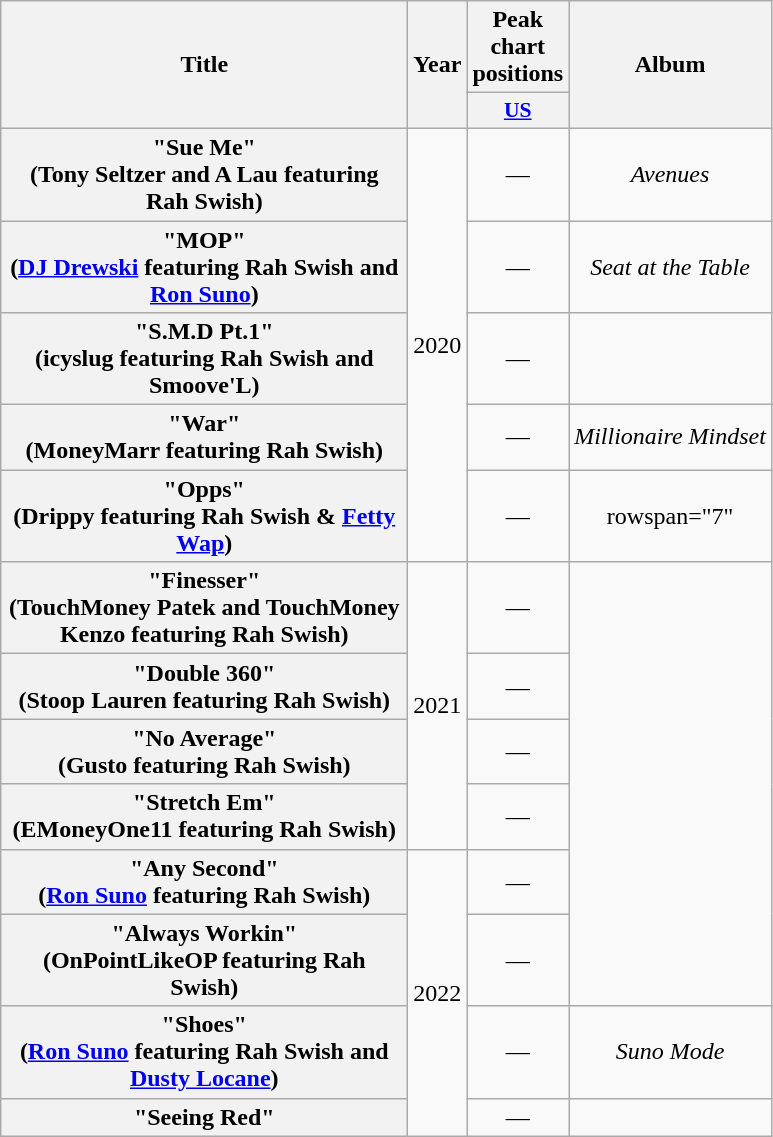<table class="wikitable plainrowheaders" style="text-align:center;">
<tr>
<th scope="col" rowspan="2" style="width:16.5em;">Title</th>
<th scope="col" rowspan="2">Year</th>
<th scope="col" colspan="1">Peak chart positions</th>
<th scope="col" rowspan="2">Album</th>
</tr>
<tr>
<th scope="col" style="width:2.5em;font-size:90%;"><a href='#'>US</a></th>
</tr>
<tr>
<th scope="Row">"Sue Me"<br><span>(Tony Seltzer and A Lau featuring Rah Swish)</span></th>
<td rowspan="5">2020</td>
<td>—</td>
<td><em>Avenues</em></td>
</tr>
<tr>
<th scope="row">"MOP"<br><span>(<a href='#'>DJ Drewski</a> featuring Rah Swish and <a href='#'>Ron Suno</a>)</span></th>
<td>—</td>
<td><em>Seat at the Table</em></td>
</tr>
<tr>
<th scope="row">"S.M.D Pt.1"<br><span>(icyslug featuring Rah Swish and Smoove'L)</span></th>
<td>—</td>
<td></td>
</tr>
<tr>
<th scope="row">"War"<br><span>(MoneyMarr featuring Rah Swish)</span></th>
<td>—</td>
<td><em>Millionaire Mindset</em></td>
</tr>
<tr>
<th scope="row">"Opps"<br><span>(Drippy featuring Rah Swish & <a href='#'>Fetty Wap</a>)</span></th>
<td>—</td>
<td>rowspan="7" </td>
</tr>
<tr>
<th scope="row">"Finesser"<br><span>(TouchMoney Patek and TouchMoney Kenzo featuring Rah Swish)</span></th>
<td rowspan="4">2021</td>
<td>—</td>
</tr>
<tr>
<th scope="row">"Double 360"<br><span>(Stoop Lauren featuring Rah Swish)</span></th>
<td>—</td>
</tr>
<tr>
<th scope="row">"No Average"<br><span>(Gusto featuring Rah Swish)</span></th>
<td>—</td>
</tr>
<tr>
<th scope="row">"Stretch Em"<br><span>(EMoneyOne11 featuring Rah Swish)</span></th>
<td>—</td>
</tr>
<tr>
<th scope="row">"Any Second"<br><span>(<a href='#'>Ron Suno</a> featuring Rah Swish)</span></th>
<td rowspan="4">2022</td>
<td>—</td>
</tr>
<tr>
<th scope="row">"Always Workin"<br><span>(OnPointLikeOP featuring Rah Swish)</span></th>
<td>—</td>
</tr>
<tr>
<th scope="row">"Shoes" <br><span>(<a href='#'>Ron Suno</a> featuring Rah Swish and <a href='#'>Dusty Locane</a>)</span></th>
<td>—</td>
<td><em>Suno Mode</em></td>
</tr>
<tr>
<th Scope="row">"Seeing Red"<br></th>
<td>—</td>
<td></td>
</tr>
</table>
